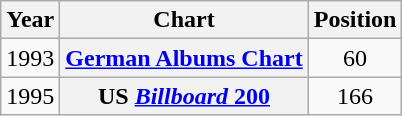<table class="wikitable plainrowheaders">
<tr>
<th scope="col">Year</th>
<th scope="col">Chart</th>
<th scope="col">Position</th>
</tr>
<tr>
<td>1993</td>
<th scope="row"><a href='#'>German Albums Chart</a></th>
<td style="text-align:center;">60</td>
</tr>
<tr>
<td>1995</td>
<th scope="row">US <a href='#'><em>Billboard</em> 200</a></th>
<td style="text-align:center;">166</td>
</tr>
</table>
